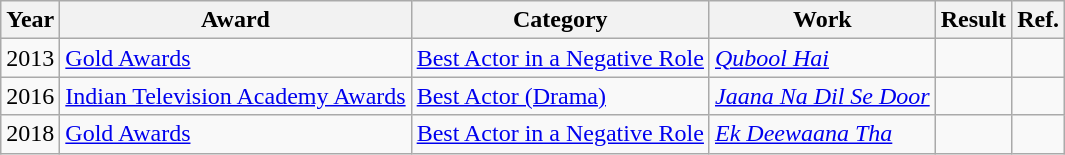<table class="wikitable">
<tr>
<th>Year</th>
<th>Award</th>
<th>Category</th>
<th>Work</th>
<th>Result</th>
<th>Ref.</th>
</tr>
<tr>
<td>2013</td>
<td><a href='#'>Gold Awards</a></td>
<td><a href='#'>Best Actor in a Negative Role</a></td>
<td><em><a href='#'>Qubool Hai</a></em></td>
<td></td>
<td></td>
</tr>
<tr>
<td>2016</td>
<td><a href='#'>Indian Television Academy Awards</a></td>
<td><a href='#'>Best Actor (Drama)</a></td>
<td><em><a href='#'>Jaana Na Dil Se Door</a></em></td>
<td></td>
<td></td>
</tr>
<tr>
<td>2018</td>
<td><a href='#'>Gold Awards</a></td>
<td><a href='#'>Best Actor in a Negative Role</a></td>
<td><em><a href='#'>Ek Deewaana Tha</a></em></td>
<td></td>
<td></td>
</tr>
</table>
